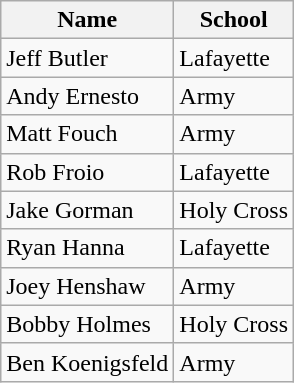<table class=wikitable>
<tr>
<th>Name</th>
<th>School</th>
</tr>
<tr>
<td>Jeff Butler</td>
<td>Lafayette</td>
</tr>
<tr>
<td>Andy Ernesto</td>
<td>Army</td>
</tr>
<tr>
<td>Matt Fouch</td>
<td>Army</td>
</tr>
<tr>
<td>Rob Froio</td>
<td>Lafayette</td>
</tr>
<tr>
<td>Jake Gorman</td>
<td>Holy Cross</td>
</tr>
<tr>
<td>Ryan Hanna</td>
<td>Lafayette</td>
</tr>
<tr>
<td>Joey Henshaw</td>
<td>Army</td>
</tr>
<tr>
<td>Bobby Holmes</td>
<td>Holy Cross</td>
</tr>
<tr>
<td>Ben Koenigsfeld</td>
<td>Army</td>
</tr>
</table>
